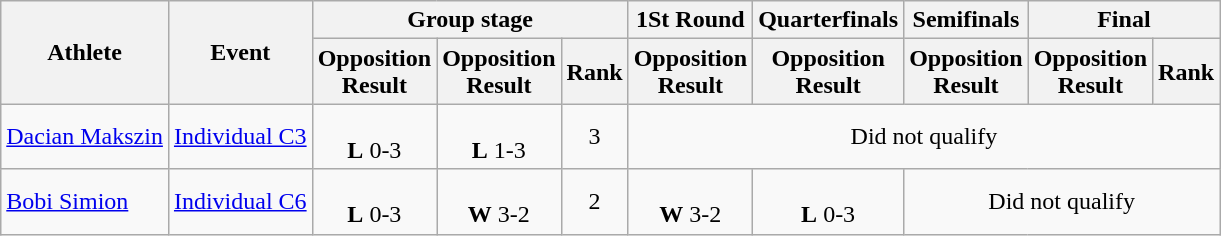<table class=wikitable>
<tr>
<th rowspan="2">Athlete</th>
<th rowspan="2">Event</th>
<th colspan="3">Group stage</th>
<th>1St Round</th>
<th>Quarterfinals</th>
<th>Semifinals</th>
<th colspan="2">Final</th>
</tr>
<tr>
<th>Opposition<br>Result</th>
<th>Opposition<br>Result</th>
<th>Rank</th>
<th>Opposition<br>Result</th>
<th>Opposition<br>Result</th>
<th>Opposition<br>Result</th>
<th>Opposition<br>Result</th>
<th>Rank</th>
</tr>
<tr align=center>
<td align=left><a href='#'>Dacian Makszin</a></td>
<td align=left><a href='#'>Individual C3</a></td>
<td><br><strong>L</strong> 0-3</td>
<td><br><strong>L</strong> 1-3</td>
<td>3</td>
<td colspan=5>Did not qualify</td>
</tr>
<tr align=center>
<td align=left><a href='#'>Bobi Simion</a></td>
<td align=left><a href='#'>Individual C6</a></td>
<td><br><strong>L</strong> 0-3</td>
<td><br><strong>W</strong> 3-2</td>
<td>2</td>
<td><br><strong>W</strong> 3-2</td>
<td><br><strong>L</strong> 0-3</td>
<td colspan=3>Did not qualify</td>
</tr>
</table>
